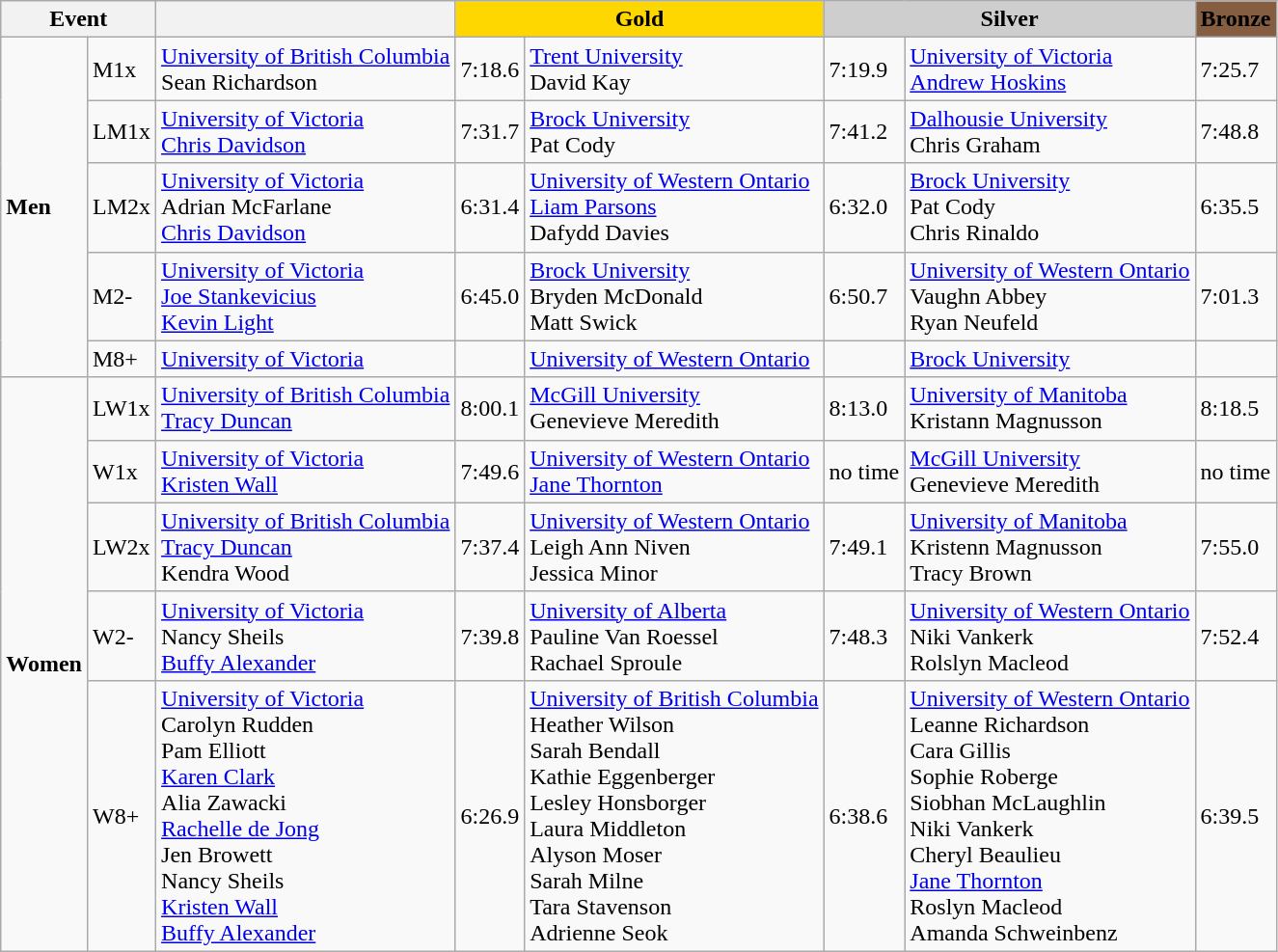<table class="wikitable mw-collapsible mw-collapsed">
<tr>
<th colspan="2">Event</th>
<th></th>
<th colspan="2" style="background:#FFD700;">Gold</th>
<th colspan="2" style="background:#CECECE;">Silver</th>
<th colspan="2" style="background:#855E42;">Bronze</th>
</tr>
<tr>
<td rowspan="5"><strong>Men</strong></td>
<td>M1x</td>
<td><a href='#'>University of British Columbia</a><br>Sean Richardson</td>
<td>7:18.6</td>
<td><a href='#'>Trent University</a><br>David Kay</td>
<td>7:19.9</td>
<td><a href='#'>University of Victoria</a><br><a href='#'>Andrew Hoskins</a></td>
<td>7:25.7</td>
</tr>
<tr>
<td>LM1x</td>
<td><a href='#'>University of Victoria</a><br><a href='#'> Chris Davidson</a></td>
<td>7:31.7</td>
<td><a href='#'>Brock University</a><br>Pat Cody</td>
<td>7:41.2</td>
<td><a href='#'>Dalhousie University</a><br>Chris Graham</td>
<td>7:48.8</td>
</tr>
<tr>
<td>LM2x</td>
<td><a href='#'>University of Victoria</a><br>Adrian McFarlane<br><a href='#'> Chris Davidson</a></td>
<td>6:31.4</td>
<td><a href='#'>University of Western Ontario</a><br><a href='#'>Liam Parsons</a><br>Dafydd Davies</td>
<td>6:32.0</td>
<td><a href='#'>Brock University</a><br>Pat Cody<br>Chris Rinaldo</td>
<td>6:35.5</td>
</tr>
<tr>
<td>M2-</td>
<td><a href='#'>University of Victoria</a><br><a href='#'>Joe Stankevicius</a><br><a href='#'>Kevin Light</a></td>
<td>6:45.0</td>
<td><a href='#'>Brock University</a><br>Bryden McDonald<br>Matt Swick</td>
<td>6:50.7</td>
<td><a href='#'>University of Western Ontario</a><br>Vaughn Abbey<br>Ryan Neufeld</td>
<td>7:01.3</td>
</tr>
<tr>
<td>M8+</td>
<td><a href='#'>University of Victoria</a></td>
<td></td>
<td><a href='#'>University of Western Ontario</a></td>
<td></td>
<td><a href='#'>Brock University</a></td>
<td></td>
</tr>
<tr>
<td rowspan="5"><strong>Women</strong></td>
<td>LW1x</td>
<td><a href='#'>University of British Columbia</a><br><a href='#'>Tracy Duncan</a></td>
<td>8:00.1</td>
<td><a href='#'>McGill University</a><br>Genevieve Meredith</td>
<td>8:13.0</td>
<td><a href='#'>University of Manitoba</a><br>Kristann Magnusson</td>
<td>8:18.5</td>
</tr>
<tr>
<td>W1x</td>
<td><a href='#'>University of Victoria</a><br><a href='#'> Kristen Wall</a></td>
<td>7:49.6</td>
<td><a href='#'>University of Western Ontario</a><br><a href='#'>Jane Thornton</a></td>
<td>no time</td>
<td><a href='#'>McGill University</a><br>Genevieve Meredith</td>
<td>no time</td>
</tr>
<tr>
<td>LW2x</td>
<td><a href='#'>University of British Columbia</a><br><a href='#'>Tracy Duncan</a><br>Kendra Wood</td>
<td>7:37.4</td>
<td><a href='#'>University of Western Ontario</a><br>Leigh Ann Niven<br>Jessica Minor</td>
<td>7:49.1</td>
<td><a href='#'>University of Manitoba</a><br>Kristenn Magnusson<br>Tracy Brown</td>
<td>7:55.0</td>
</tr>
<tr>
<td>W2-</td>
<td><a href='#'>University of Victoria</a><br>Nancy Sheils<br><a href='#'> Buffy Alexander</a></td>
<td>7:39.8</td>
<td><a href='#'>University of Alberta</a><br>Pauline Van Roessel<br>Rachael Sproule</td>
<td>7:48.3</td>
<td><a href='#'>University of Western Ontario</a><br>Niki Vankerk<br>Rolslyn Macleod</td>
<td>7:52.4</td>
</tr>
<tr>
<td>W8+</td>
<td><a href='#'>University of Victoria</a><br>Carolyn Rudden<br>Pam Elliott<br><a href='#'> Karen Clark</a><br>Alia Zawacki<br><a href='#'> Rachelle de Jong</a><br>Jen Browett<br>Nancy Sheils<br><a href='#'> Kristen Wall</a><br><a href='#'> Buffy Alexander</a></td>
<td>6:26.9</td>
<td><a href='#'>University of British Columbia</a><br>Heather Wilson<br>Sarah Bendall<br>Kathie Eggenberger<br>Lesley Honsborger<br>Laura Middleton<br>Alyson Moser<br>Sarah Milne<br>Tara Stavenson<br>Adrienne Seok</td>
<td>6:38.6</td>
<td><a href='#'>University of Western Ontario</a><br>Leanne Richardson<br>Cara Gillis<br>Sophie Roberge<br>Siobhan McLaughlin<br>Niki Vankerk<br>Cheryl Beaulieu<br><a href='#'>Jane Thornton</a><br>Roslyn Macleod<br>Amanda Schweinbenz</td>
<td>6:39.5</td>
</tr>
</table>
